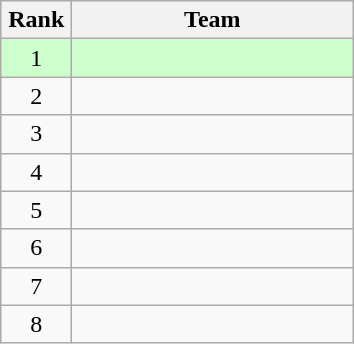<table class="wikitable" style="text-align: center;">
<tr>
<th width=40>Rank</th>
<th width=180>Team</th>
</tr>
<tr align=center bgcolor=#ccffcc>
<td>1</td>
<td style="text-align:left;"></td>
</tr>
<tr align=center>
<td>2</td>
<td style="text-align:left;"></td>
</tr>
<tr align=center>
<td>3</td>
<td style="text-align:left;"></td>
</tr>
<tr align=center>
<td>4</td>
<td style="text-align:left;"></td>
</tr>
<tr align=center>
<td>5</td>
<td style="text-align:left;"></td>
</tr>
<tr align=center>
<td>6</td>
<td style="text-align:left;"></td>
</tr>
<tr align=center>
<td>7</td>
<td style="text-align:left;"></td>
</tr>
<tr align=center>
<td>8</td>
<td style="text-align:left;"></td>
</tr>
</table>
